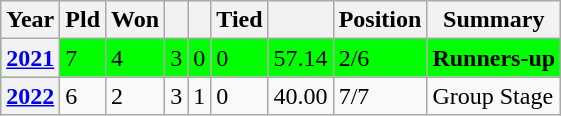<table class="wikitable sortable">
<tr>
<th>Year</th>
<th>Pld</th>
<th>Won</th>
<th></th>
<th></th>
<th>Tied</th>
<th></th>
<th>Position</th>
<th>Summary</th>
</tr>
<tr style="background:lime;">
<th><a href='#'>2021</a></th>
<td>7</td>
<td>4</td>
<td>3</td>
<td>0</td>
<td>0</td>
<td>57.14</td>
<td>2/6</td>
<td><strong>Runners-up</strong></td>
</tr>
<tr>
<th><a href='#'>2022</a></th>
<td>6</td>
<td>2</td>
<td>3</td>
<td>1</td>
<td>0</td>
<td>40.00</td>
<td>7/7</td>
<td>Group Stage</td>
</tr>
</table>
